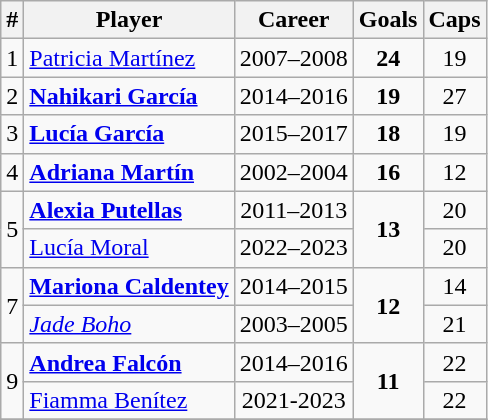<table class="wikitable" style="text-align: center;">
<tr>
<th>#</th>
<th>Player</th>
<th>Career</th>
<th>Goals</th>
<th>Caps</th>
</tr>
<tr>
<td>1</td>
<td style="text-align:left;"><a href='#'>Patricia Martínez</a></td>
<td>2007–2008</td>
<td><strong>24</strong></td>
<td>19</td>
</tr>
<tr>
<td>2</td>
<td style="text-align:left;"><strong><a href='#'>Nahikari García</a></strong></td>
<td>2014–2016</td>
<td><strong>19</strong></td>
<td>27</td>
</tr>
<tr>
<td>3</td>
<td align="left"><strong><a href='#'>Lucía García</a></strong></td>
<td>2015–2017</td>
<td><strong>18</strong></td>
<td>19</td>
</tr>
<tr>
<td>4</td>
<td style="text-align:left;"><strong><a href='#'>Adriana Martín</a></strong></td>
<td>2002–2004</td>
<td><strong>16</strong></td>
<td>12</td>
</tr>
<tr>
<td rowspan="2">5</td>
<td align="left"><strong><a href='#'>Alexia Putellas</a></strong></td>
<td>2011–2013</td>
<td rowspan="2"><strong>13</strong></td>
<td>20</td>
</tr>
<tr>
<td align="left"><a href='#'>Lucía Moral</a></td>
<td>2022–2023</td>
<td>20</td>
</tr>
<tr>
<td rowspan="2">7</td>
<td style="text-align:left;"><strong><a href='#'>Mariona Caldentey</a></strong></td>
<td>2014–2015</td>
<td rowspan="2"><strong>12</strong></td>
<td>14</td>
</tr>
<tr>
<td style="text-align:left;"><em><a href='#'>Jade Boho</a></em></td>
<td>2003–2005</td>
<td>21</td>
</tr>
<tr>
<td rowspan="2">9</td>
<td align="left"><strong><a href='#'>Andrea Falcón</a></strong></td>
<td>2014–2016</td>
<td rowspan="2"><strong>11</strong></td>
<td>22</td>
</tr>
<tr>
<td style="text-align:left;"><a href='#'>Fiamma Benítez</a></td>
<td>2021-2023</td>
<td>22</td>
</tr>
<tr>
</tr>
</table>
